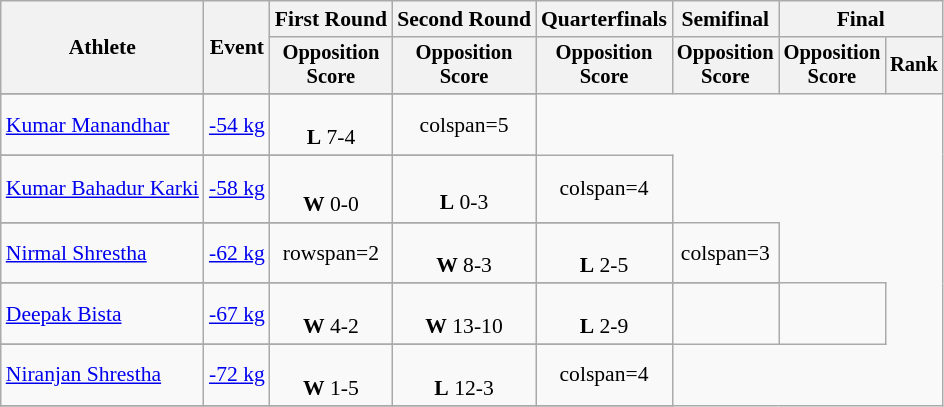<table class=wikitable style=font-size:90%;text-align:center>
<tr>
<th rowspan=2>Athlete</th>
<th rowspan=2>Event</th>
<th>First Round</th>
<th>Second Round</th>
<th>Quarterfinals</th>
<th>Semifinal</th>
<th colspan=2>Final</th>
</tr>
<tr style=font-size:95%>
<th>Opposition<br>Score</th>
<th>Opposition<br>Score</th>
<th>Opposition<br>Score</th>
<th>Opposition<br>Score</th>
<th>Opposition<br>Score</th>
<th>Rank</th>
</tr>
<tr>
</tr>
<tr align=center>
<td align=left><a href='#'>Kumar Manandhar</a></td>
<td><a href='#'>-54 kg</a></td>
<td align=center> <br> <strong>L</strong> 7-4</td>
<td>colspan=5 </td>
</tr>
<tr>
</tr>
<tr align=center>
<td align=left><a href='#'>Kumar Bahadur Karki</a></td>
<td><a href='#'>-58 kg</a></td>
<td align=center> <br> <strong>W</strong> 0<sup><strong></strong></sup>-0</td>
<td align=center> <br> <strong>L</strong> 0-3</td>
<td>colspan=4 </td>
</tr>
<tr>
</tr>
<tr align=center>
<td align=left><a href='#'>Nirmal Shrestha</a></td>
<td><a href='#'>-62 kg</a></td>
<td>rowspan=2 </td>
<td align=center> <br> <strong>W</strong> 8-3</td>
<td align=center> <br> <strong>L</strong> 2-5</td>
<td>colspan=3 </td>
</tr>
<tr>
</tr>
<tr align=center>
<td align=left><a href='#'>Deepak Bista</a></td>
<td><a href='#'>-67 kg</a></td>
<td align=center> <br> <strong>W</strong> 4-2</td>
<td align=center> <br> <strong>W</strong> 13-10</td>
<td align=center> <br> <strong>L</strong> 2-9</td>
<td></td>
<td></td>
</tr>
<tr>
</tr>
<tr align-center>
<td align=left><a href='#'>Niranjan Shrestha</a></td>
<td><a href='#'>-72 kg</a></td>
<td align=center> <br> <strong>W</strong> 1-5</td>
<td align=center> <br> <strong>L</strong> 12-3</td>
<td>colspan=4 </td>
</tr>
<tr>
</tr>
</table>
